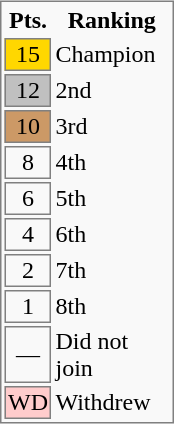<table style="background:#F9F9F9;float: right; border: 1px solid gray; margin: .46em 0 0 .2em;">
<tr>
<th width="25px">Pts.</th>
<th width="75px">Ranking</th>
</tr>
<tr>
<td bgcolor=gold align=center style="border: 1px solid gray;">15</td>
<td>Champion</td>
</tr>
<tr>
<td bgcolor=silver align=center style="border: 1px solid gray;">12</td>
<td>2nd</td>
</tr>
<tr>
<td bgcolor=#CC9966 align=center style="border: 1px solid gray;">10</td>
<td>3rd</td>
</tr>
<tr>
<td align=center style="border: 1px solid gray;">8</td>
<td>4th</td>
</tr>
<tr>
<td align=center style="border: 1px solid gray;">6</td>
<td>5th</td>
</tr>
<tr>
<td align=center style="border: 1px solid gray;">4</td>
<td>6th</td>
</tr>
<tr>
<td align=center style="border: 1px solid gray;">2</td>
<td>7th</td>
</tr>
<tr>
<td align=center style="border: 1px solid gray;">1</td>
<td>8th</td>
</tr>
<tr>
<td align=center style="border: 1px solid gray;">—</td>
<td>Did not join</td>
</tr>
<tr>
<td bgcolor=#FFCCCC align=center style="border: 1px solid gray;">WD</td>
<td>Withdrew</td>
</tr>
</table>
